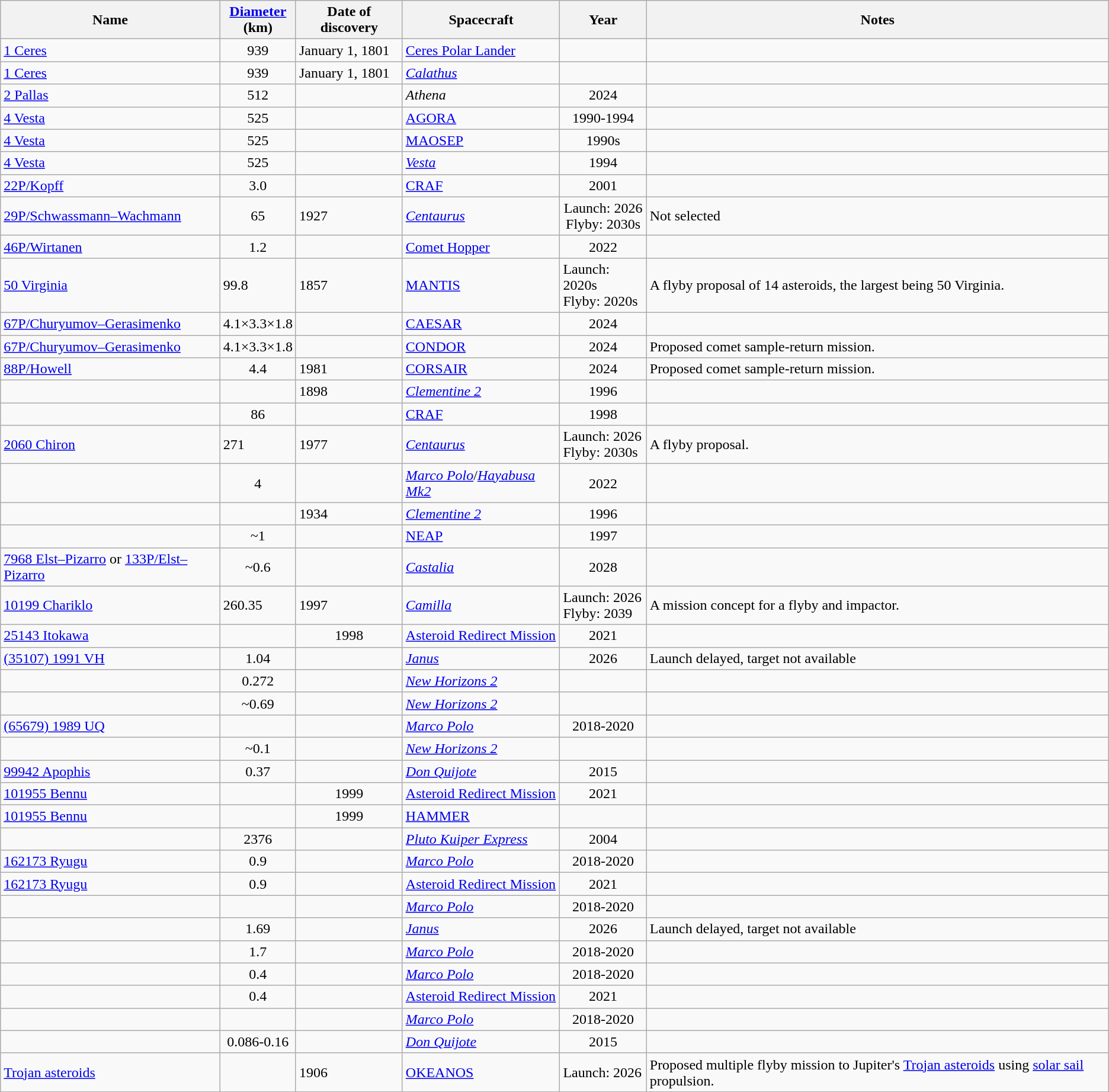<table class="wikitable sortable">
<tr>
<th>Name</th>
<th data-sort-type="number"><a href='#'>Diameter</a><br>(km)</th>
<th>Date of discovery</th>
<th>Spacecraft</th>
<th>Year</th>
<th class=unsortable>Notes</th>
</tr>
<tr>
<td><a href='#'>1 Ceres</a></td>
<td align=center>939</td>
<td>January 1, 1801</td>
<td><a href='#'>Ceres Polar Lander</a></td>
<td align=center></td>
<td></td>
</tr>
<tr>
<td><a href='#'>1 Ceres</a></td>
<td align=center>939</td>
<td>January 1, 1801</td>
<td><em><a href='#'>Calathus</a></em></td>
<td align=center></td>
<td></td>
</tr>
<tr>
<td><a href='#'>2 Pallas</a></td>
<td align=center>512</td>
<td></td>
<td><em>Athena</em></td>
<td align=center>2024</td>
<td></td>
</tr>
<tr style=>
<td><a href='#'>4 Vesta</a></td>
<td align=center>525</td>
<td></td>
<td><a href='#'>AGORA</a></td>
<td align=center>1990-1994</td>
<td></td>
</tr>
<tr style=>
<td><a href='#'>4 Vesta</a></td>
<td align=center>525</td>
<td></td>
<td><a href='#'>MAOSEP</a></td>
<td align=center>1990s</td>
<td></td>
</tr>
<tr style=>
<td><a href='#'>4 Vesta</a></td>
<td align=center>525</td>
<td></td>
<td><em><a href='#'>Vesta</a></em></td>
<td align=center>1994</td>
<td></td>
</tr>
<tr style=>
<td><a href='#'>22P/Kopff</a></td>
<td align=center>3.0</td>
<td></td>
<td><a href='#'>CRAF</a></td>
<td align=center>2001</td>
<td></td>
</tr>
<tr>
<td><a href='#'>29P/Schwassmann–Wachmann</a></td>
<td align=center>65</td>
<td>1927</td>
<td><em><a href='#'>Centaurus</a></em></td>
<td align=center>Launch: 2026<br>Flyby: 2030s</td>
<td>Not selected</td>
</tr>
<tr style=>
<td><a href='#'>46P/Wirtanen</a></td>
<td align=center>1.2</td>
<td></td>
<td><a href='#'>Comet Hopper</a></td>
<td align=center>2022</td>
<td></td>
</tr>
<tr>
<td><a href='#'>50 Virginia</a></td>
<td>99.8</td>
<td>1857</td>
<td><a href='#'>MANTIS</a></td>
<td>Launch: 2020s <br>Flyby: 2020s</td>
<td>A flyby proposal of 14 asteroids, the largest being 50 Virginia.</td>
</tr>
<tr style=>
<td><a href='#'>67P/Churyumov–Gerasimenko</a></td>
<td align=center>4.1×3.3×1.8</td>
<td></td>
<td><a href='#'>CAESAR</a></td>
<td align=center>2024</td>
<td></td>
</tr>
<tr>
<td><a href='#'>67P/Churyumov–Gerasimenko</a></td>
<td align=center>4.1×3.3×1.8</td>
<td></td>
<td><a href='#'>CONDOR</a></td>
<td align=center>2024</td>
<td>Proposed comet sample-return mission.</td>
</tr>
<tr>
<td><a href='#'>88P/Howell</a></td>
<td align=center>4.4</td>
<td>1981</td>
<td><a href='#'>CORSAIR</a></td>
<td align=center>2024</td>
<td>Proposed comet sample-return mission.</td>
</tr>
<tr>
<td></td>
<td align=center></td>
<td>1898</td>
<td><em><a href='#'>Clementine 2</a></em></td>
<td align=center>1996</td>
<td></td>
</tr>
<tr style=>
<td></td>
<td align=center>86</td>
<td></td>
<td><a href='#'>CRAF</a></td>
<td align=center>1998</td>
<td></td>
</tr>
<tr>
<td><a href='#'>2060 Chiron</a></td>
<td>271</td>
<td>1977</td>
<td><em><a href='#'>Centaurus</a></em></td>
<td>Launch: 2026<br>Flyby: 2030s</td>
<td>A flyby proposal.</td>
</tr>
<tr style=>
<td></td>
<td align=center>4</td>
<td></td>
<td><em><a href='#'>Marco Polo</a></em>/<em><a href='#'>Hayabusa Mk2</a></em></td>
<td align=center>2022</td>
<td></td>
</tr>
<tr>
<td></td>
<td align=center></td>
<td>1934</td>
<td><em><a href='#'>Clementine 2</a></em></td>
<td align=center>1996</td>
<td></td>
</tr>
<tr style=>
<td></td>
<td align=center> ~1</td>
<td></td>
<td><a href='#'>NEAP</a></td>
<td align=center>1997</td>
<td></td>
</tr>
<tr style=>
<td><a href='#'>7968 Elst–Pizarro</a> or <a href='#'>133P/Elst–Pizarro</a></td>
<td align=center> ~0.6</td>
<td></td>
<td><em><a href='#'>Castalia</a></em></td>
<td align=center>2028</td>
<td></td>
</tr>
<tr>
<td><a href='#'>10199 Chariklo</a></td>
<td>260.35</td>
<td>1997</td>
<td><em><a href='#'>Camilla</a></em></td>
<td>Launch: 2026<br>Flyby: 2039</td>
<td>A mission concept for a flyby and impactor.</td>
</tr>
<tr>
<td><a href='#'>25143 Itokawa</a></td>
<td align=center></td>
<td align=center>1998</td>
<td><a href='#'>Asteroid Redirect Mission</a></td>
<td align=center>2021</td>
<td></td>
</tr>
<tr>
<td><a href='#'>(35107) 1991 VH</a></td>
<td align=center>1.04</td>
<td></td>
<td><em><a href='#'>Janus</a></em></td>
<td align=center>2026</td>
<td>Launch delayed, target not available</td>
</tr>
<tr style=>
<td></td>
<td align=center>0.272</td>
<td></td>
<td><em><a href='#'>New Horizons 2</a></em></td>
<td align=center></td>
<td></td>
</tr>
<tr style=>
<td></td>
<td align=center>~0.69</td>
<td></td>
<td><em><a href='#'>New Horizons 2</a></em></td>
<td align=center></td>
<td></td>
</tr>
<tr style=>
<td><a href='#'>(65679) 1989 UQ</a></td>
<td align=center></td>
<td></td>
<td><em><a href='#'>Marco Polo</a></em></td>
<td align=center>2018-2020</td>
<td></td>
</tr>
<tr style=>
<td></td>
<td align=center>~0.1</td>
<td></td>
<td><em><a href='#'>New Horizons 2</a></em></td>
<td align=center></td>
<td></td>
</tr>
<tr style=>
<td><a href='#'>99942 Apophis</a></td>
<td align=center>0.37</td>
<td></td>
<td><em><a href='#'>Don Quijote</a></em></td>
<td align=center>2015</td>
<td></td>
</tr>
<tr>
<td><a href='#'>101955 Bennu</a></td>
<td align=center></td>
<td align=center>1999</td>
<td><a href='#'>Asteroid Redirect Mission</a></td>
<td align=center>2021</td>
<td></td>
</tr>
<tr>
<td><a href='#'>101955 Bennu</a></td>
<td align=center></td>
<td align=center>1999</td>
<td><a href='#'>HAMMER</a></td>
<td align=center></td>
<td></td>
</tr>
<tr style=>
<td></td>
<td align=center>2376</td>
<td></td>
<td><em><a href='#'>Pluto Kuiper Express</a></em></td>
<td align=center>2004</td>
<td></td>
</tr>
<tr style=>
<td><a href='#'>162173 Ryugu</a></td>
<td align=center>0.9</td>
<td></td>
<td><em><a href='#'>Marco Polo</a></em></td>
<td align=center>2018-2020</td>
<td></td>
</tr>
<tr style=>
<td><a href='#'>162173 Ryugu</a></td>
<td align=center>0.9</td>
<td></td>
<td><a href='#'>Asteroid Redirect Mission</a></td>
<td align=center>2021</td>
<td></td>
</tr>
<tr style=>
<td></td>
<td align=center></td>
<td></td>
<td><em><a href='#'>Marco Polo</a></em></td>
<td align=center>2018-2020</td>
<td></td>
</tr>
<tr>
<td></td>
<td align=center>1.69</td>
<td></td>
<td><em><a href='#'>Janus</a></em></td>
<td align=center>2026</td>
<td>Launch delayed, target not available</td>
</tr>
<tr style=>
<td></td>
<td align=center>1.7</td>
<td></td>
<td><em><a href='#'>Marco Polo</a></em></td>
<td align=center>2018-2020</td>
<td></td>
</tr>
<tr style=>
<td></td>
<td align=center>0.4</td>
<td></td>
<td><em><a href='#'>Marco Polo</a></em></td>
<td align=center>2018-2020</td>
<td></td>
</tr>
<tr style=>
<td></td>
<td align=center>0.4</td>
<td></td>
<td><a href='#'>Asteroid Redirect Mission</a></td>
<td align=center>2021</td>
<td></td>
</tr>
<tr style=>
<td></td>
<td align=center></td>
<td></td>
<td><em><a href='#'>Marco Polo</a></em></td>
<td align=center>2018-2020</td>
<td></td>
</tr>
<tr style=>
<td></td>
<td align=center>0.086-0.16</td>
<td></td>
<td><em><a href='#'>Don Quijote</a></em></td>
<td align=center>2015</td>
<td></td>
</tr>
<tr>
<td><a href='#'>Trojan asteroids</a></td>
<td></td>
<td>1906</td>
<td><a href='#'>OKEANOS</a></td>
<td>Launch: 2026</td>
<td>Proposed multiple flyby mission to Jupiter's <a href='#'>Trojan asteroids</a> using <a href='#'>solar sail</a> propulsion.</td>
</tr>
</table>
